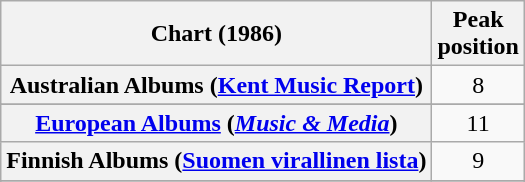<table class="wikitable sortable plainrowheaders" style="text-align:center">
<tr>
<th scope="col">Chart (1986)</th>
<th scope="col">Peak<br>position</th>
</tr>
<tr>
<th scope="row">Australian Albums (<a href='#'>Kent Music Report</a>)</th>
<td>8</td>
</tr>
<tr>
</tr>
<tr>
</tr>
<tr>
<th scope="row"><a href='#'>European Albums</a> (<em><a href='#'>Music & Media</a></em>)</th>
<td>11</td>
</tr>
<tr>
<th scope="row">Finnish Albums (<a href='#'>Suomen virallinen lista</a>)</th>
<td>9</td>
</tr>
<tr>
</tr>
<tr>
</tr>
<tr>
</tr>
<tr>
</tr>
<tr>
</tr>
<tr>
</tr>
<tr>
</tr>
<tr>
</tr>
</table>
